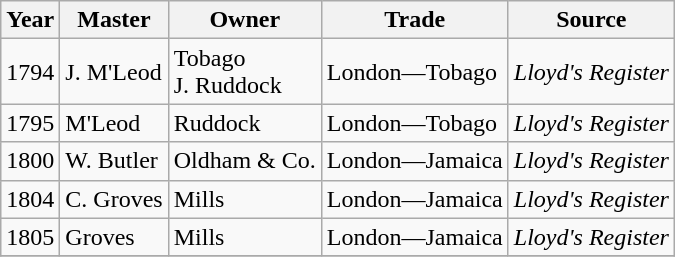<table class="sortable wikitable">
<tr>
<th>Year</th>
<th>Master</th>
<th>Owner</th>
<th>Trade</th>
<th>Source</th>
</tr>
<tr>
<td>1794</td>
<td>J. M'Leod</td>
<td>Tobago<br>J. Ruddock</td>
<td>London—Tobago</td>
<td><em>Lloyd's Register</em></td>
</tr>
<tr>
<td>1795</td>
<td>M'Leod</td>
<td>Ruddock</td>
<td>London—Tobago</td>
<td><em>Lloyd's Register</em></td>
</tr>
<tr>
<td>1800</td>
<td>W. Butler</td>
<td>Oldham & Co.</td>
<td>London—Jamaica</td>
<td><em>Lloyd's Register</em></td>
</tr>
<tr>
<td>1804</td>
<td>C. Groves</td>
<td>Mills</td>
<td>London—Jamaica</td>
<td><em>Lloyd's Register</em></td>
</tr>
<tr>
<td>1805</td>
<td>Groves</td>
<td>Mills</td>
<td>London—Jamaica</td>
<td><em>Lloyd's Register</em></td>
</tr>
<tr>
</tr>
</table>
